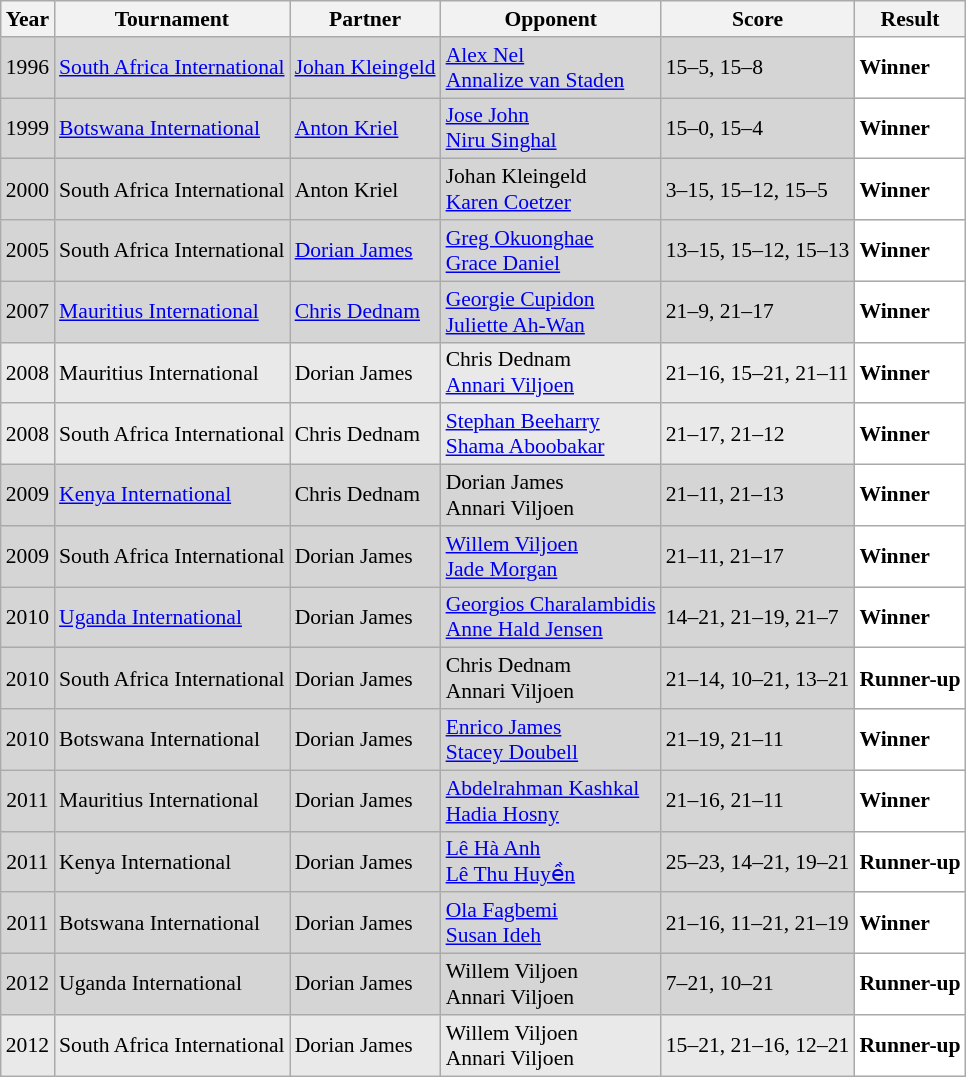<table class="sortable wikitable" style="font-size: 90%;">
<tr>
<th>Year</th>
<th>Tournament</th>
<th>Partner</th>
<th>Opponent</th>
<th>Score</th>
<th>Result</th>
</tr>
<tr style="background:#D5D5D5">
<td align="center">1996</td>
<td align="left"><a href='#'>South Africa International</a></td>
<td align="left"> <a href='#'>Johan Kleingeld</a></td>
<td align="left"> <a href='#'>Alex Nel</a><br> <a href='#'>Annalize van Staden</a></td>
<td align="left">15–5, 15–8</td>
<td style="text-align:left; background:white"> <strong>Winner</strong></td>
</tr>
<tr style="background:#D5D5D5">
<td align="center">1999</td>
<td align="left"><a href='#'>Botswana International</a></td>
<td align="left"> <a href='#'>Anton Kriel</a></td>
<td align="left"> <a href='#'>Jose John</a><br> <a href='#'>Niru Singhal</a></td>
<td align="left">15–0, 15–4</td>
<td style="text-align:left; background:white"> <strong>Winner</strong></td>
</tr>
<tr style="background:#D5D5D5">
<td align="center">2000</td>
<td align="left">South Africa International</td>
<td align="left"> Anton Kriel</td>
<td align="left"> Johan Kleingeld<br> <a href='#'>Karen Coetzer</a></td>
<td align="left">3–15, 15–12, 15–5</td>
<td style="text-align:left; background:white"> <strong>Winner</strong></td>
</tr>
<tr style="background:#D5D5D5">
<td align="center">2005</td>
<td align="left">South Africa International</td>
<td align="left"> <a href='#'>Dorian James</a></td>
<td align="left"> <a href='#'>Greg Okuonghae</a><br> <a href='#'>Grace Daniel</a></td>
<td align="left">13–15, 15–12, 15–13</td>
<td style="text-align:left; background:white"> <strong>Winner</strong></td>
</tr>
<tr style="background:#D5D5D5">
<td align="center">2007</td>
<td align="left"><a href='#'>Mauritius International</a></td>
<td align="left"> <a href='#'>Chris Dednam</a></td>
<td align="left"> <a href='#'>Georgie Cupidon</a><br> <a href='#'>Juliette Ah-Wan</a></td>
<td align="left">21–9, 21–17</td>
<td style="text-align:left; background:white"> <strong>Winner</strong></td>
</tr>
<tr style="background:#E9E9E9">
<td align="center">2008</td>
<td align="left">Mauritius International</td>
<td align="left"> Dorian James</td>
<td align="left"> Chris Dednam<br> <a href='#'>Annari Viljoen</a></td>
<td align="left">21–16, 15–21, 21–11</td>
<td style="text-align:left; background:white"> <strong>Winner</strong></td>
</tr>
<tr style="background:#E9E9E9">
<td align="center">2008</td>
<td align="left">South Africa International</td>
<td align="left"> Chris Dednam</td>
<td align="left"> <a href='#'>Stephan Beeharry</a><br> <a href='#'>Shama Aboobakar</a></td>
<td align="left">21–17, 21–12</td>
<td style="text-align:left; background:white"> <strong>Winner</strong></td>
</tr>
<tr style="background:#D5D5D5">
<td align="center">2009</td>
<td align="left"><a href='#'>Kenya International</a></td>
<td align="left"> Chris Dednam</td>
<td align="left"> Dorian James<br> Annari Viljoen</td>
<td align="left">21–11, 21–13</td>
<td style="text-align:left; background:white"> <strong>Winner</strong></td>
</tr>
<tr style="background:#D5D5D5">
<td align="center">2009</td>
<td align="left">South Africa International</td>
<td align="left"> Dorian James</td>
<td align="left"> <a href='#'>Willem Viljoen</a><br> <a href='#'>Jade Morgan</a></td>
<td align="left">21–11, 21–17</td>
<td style="text-align:left; background:white"> <strong>Winner</strong></td>
</tr>
<tr style="background:#D5D5D5">
<td align="center">2010</td>
<td align="left"><a href='#'>Uganda International</a></td>
<td align="left"> Dorian James</td>
<td align="left"> <a href='#'>Georgios Charalambidis</a><br> <a href='#'>Anne Hald Jensen</a></td>
<td align="left">14–21, 21–19, 21–7</td>
<td style="text-align:left; background:white"> <strong>Winner</strong></td>
</tr>
<tr style="background:#D5D5D5">
<td align="center">2010</td>
<td align="left">South Africa International</td>
<td align="left"> Dorian James</td>
<td align="left"> Chris Dednam<br> Annari Viljoen</td>
<td align="left">21–14, 10–21, 13–21</td>
<td style="text-align:left; background:white"> <strong>Runner-up</strong></td>
</tr>
<tr style="background:#D5D5D5">
<td align="center">2010</td>
<td align="left">Botswana International</td>
<td align="left"> Dorian James</td>
<td align="left"> <a href='#'>Enrico James</a><br> <a href='#'>Stacey Doubell</a></td>
<td align="left">21–19, 21–11</td>
<td style="text-align:left; background:white"> <strong>Winner</strong></td>
</tr>
<tr style="background:#D5D5D5">
<td align="center">2011</td>
<td align="left">Mauritius International</td>
<td align="left"> Dorian James</td>
<td align="left"> <a href='#'>Abdelrahman Kashkal</a><br> <a href='#'>Hadia Hosny</a></td>
<td align="left">21–16, 21–11</td>
<td style="text-align:left; background:white"> <strong>Winner</strong></td>
</tr>
<tr style="background:#D5D5D5">
<td align="center">2011</td>
<td align="left">Kenya International</td>
<td align="left"> Dorian James</td>
<td align="left"> <a href='#'>Lê Hà Anh</a><br> <a href='#'>Lê Thu Huyền</a></td>
<td align="left">25–23, 14–21, 19–21</td>
<td style="text-align:left; background:white"> <strong>Runner-up</strong></td>
</tr>
<tr style="background:#D5D5D5">
<td align="center">2011</td>
<td align="left">Botswana International</td>
<td align="left"> Dorian James</td>
<td align="left"> <a href='#'>Ola Fagbemi</a><br> <a href='#'>Susan Ideh</a></td>
<td align="left">21–16, 11–21, 21–19</td>
<td style="text-align:left; background:white"> <strong>Winner</strong></td>
</tr>
<tr style="background:#D5D5D5">
<td align="center">2012</td>
<td align="left">Uganda International</td>
<td align="left"> Dorian James</td>
<td align="left"> Willem Viljoen<br> Annari Viljoen</td>
<td align="left">7–21, 10–21</td>
<td style="text-align:left; background:white"> <strong>Runner-up</strong></td>
</tr>
<tr style="background:#E9E9E9">
<td align="center">2012</td>
<td align="left">South Africa International</td>
<td align="left"> Dorian James</td>
<td align="left"> Willem Viljoen<br> Annari Viljoen</td>
<td align="left">15–21, 21–16, 12–21</td>
<td style="text-align:left; background:white"> <strong>Runner-up</strong></td>
</tr>
</table>
